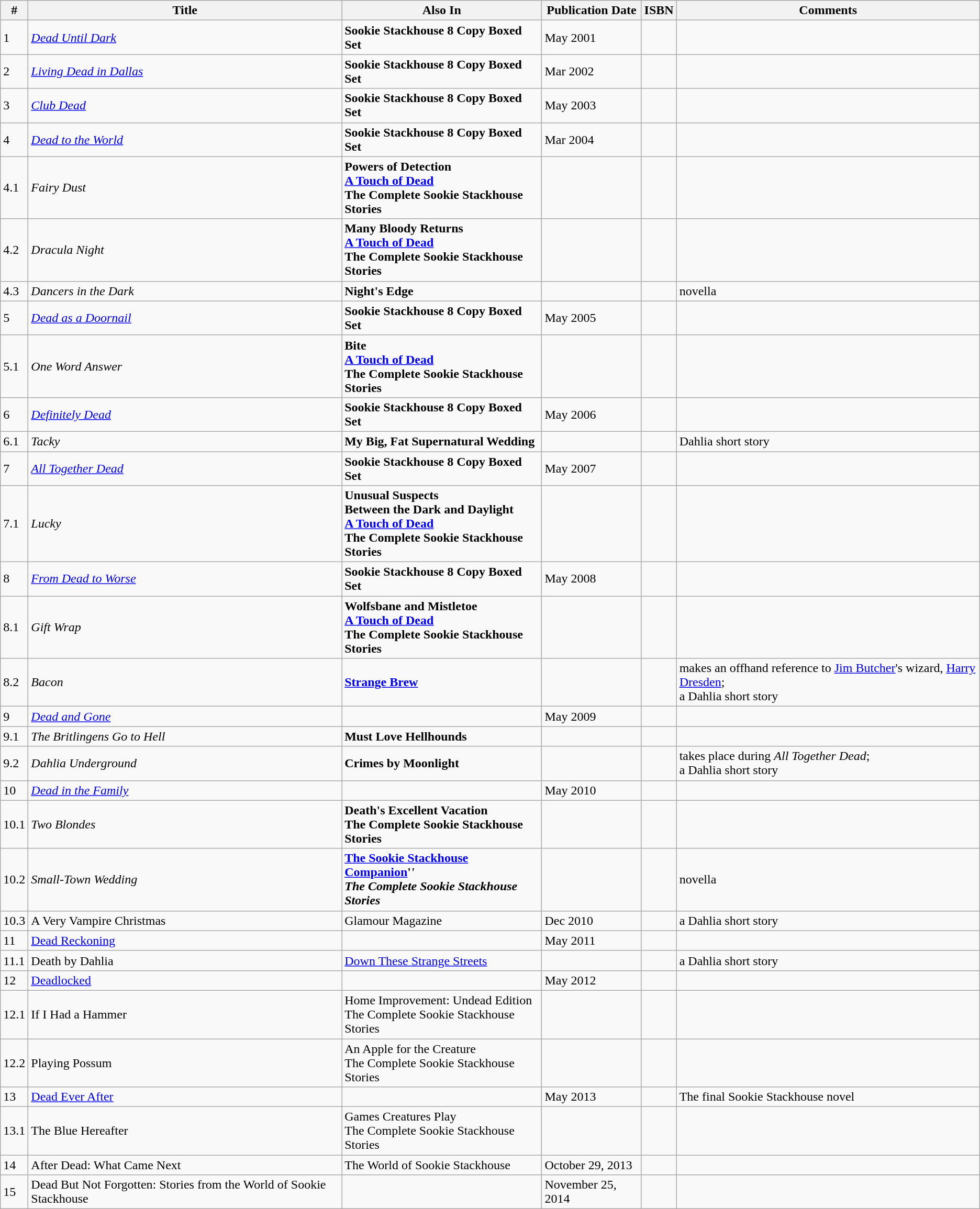<table class="wikitable">
<tr>
<th>#</th>
<th>Title</th>
<th>Also In</th>
<th>Publication Date</th>
<th>ISBN</th>
<th>Comments</th>
</tr>
<tr>
<td>1</td>
<td><em><a href='#'>Dead Until Dark</a></em></td>
<td><strong>Sookie Stackhouse 8 Copy Boxed Set</strong></td>
<td>May 2001</td>
<td></td>
<td></td>
</tr>
<tr>
<td>2</td>
<td><em><a href='#'>Living Dead in Dallas</a></em></td>
<td><strong>Sookie Stackhouse 8 Copy Boxed Set</strong></td>
<td>Mar 2002</td>
<td></td>
<td></td>
</tr>
<tr>
<td>3</td>
<td><em><a href='#'>Club Dead</a></em></td>
<td><strong>Sookie Stackhouse 8 Copy Boxed Set</strong></td>
<td>May 2003</td>
<td></td>
<td></td>
</tr>
<tr>
<td>4</td>
<td><em><a href='#'>Dead to the World</a></em></td>
<td><strong>Sookie Stackhouse 8 Copy Boxed Set</strong></td>
<td>Mar 2004</td>
<td></td>
<td></td>
</tr>
<tr>
<td>4.1</td>
<td><em>Fairy Dust</em></td>
<td><strong>Powers of Detection</strong><br><strong><a href='#'>A Touch of Dead</a></strong><br><strong>The Complete Sookie Stackhouse Stories</strong></td>
<td></td>
<td></td>
<td></td>
</tr>
<tr>
<td>4.2</td>
<td><em>Dracula Night</em></td>
<td><strong>Many Bloody Returns</strong><br><strong><a href='#'>A Touch of Dead</a></strong><br><strong>The Complete Sookie Stackhouse Stories</strong></td>
<td></td>
<td></td>
<td></td>
</tr>
<tr>
<td>4.3</td>
<td><em>Dancers in the Dark</em></td>
<td><strong>Night's Edge</strong></td>
<td></td>
<td></td>
<td>novella</td>
</tr>
<tr>
<td>5</td>
<td><em><a href='#'>Dead as a Doornail</a></em></td>
<td><strong>Sookie Stackhouse 8 Copy Boxed Set</strong></td>
<td>May 2005</td>
<td></td>
<td></td>
</tr>
<tr>
<td>5.1</td>
<td><em>One Word Answer</em></td>
<td><strong>Bite</strong><br><strong><a href='#'>A Touch of Dead</a></strong><br><strong>The Complete Sookie Stackhouse Stories</strong></td>
<td></td>
<td></td>
<td></td>
</tr>
<tr>
<td>6</td>
<td><em><a href='#'>Definitely Dead</a></em></td>
<td><strong>Sookie Stackhouse 8 Copy Boxed Set</strong></td>
<td>May 2006</td>
<td></td>
<td></td>
</tr>
<tr>
<td>6.1</td>
<td><em>Tacky</em></td>
<td><strong>My Big, Fat Supernatural Wedding</strong></td>
<td></td>
<td></td>
<td>Dahlia short story</td>
</tr>
<tr>
<td>7</td>
<td><em><a href='#'>All Together Dead</a></em></td>
<td><strong>Sookie Stackhouse 8 Copy Boxed Set</strong></td>
<td>May 2007</td>
<td></td>
<td></td>
</tr>
<tr>
<td>7.1</td>
<td><em>Lucky</em></td>
<td><strong>Unusual Suspects</strong><br><strong>Between the Dark and Daylight</strong><br><strong><a href='#'>A Touch of Dead</a></strong><br><strong>The Complete Sookie Stackhouse Stories</strong></td>
<td></td>
<td></td>
<td></td>
</tr>
<tr>
<td>8</td>
<td><em><a href='#'>From Dead to Worse</a></em></td>
<td><strong>Sookie Stackhouse 8 Copy Boxed Set</strong></td>
<td>May 2008</td>
<td></td>
<td></td>
</tr>
<tr>
<td>8.1</td>
<td><em>Gift Wrap</em></td>
<td><strong>Wolfsbane and Mistletoe</strong><br><strong><a href='#'>A Touch of Dead</a></strong><br><strong>The Complete Sookie Stackhouse Stories</strong></td>
<td></td>
<td></td>
<td></td>
</tr>
<tr>
<td>8.2</td>
<td><em>Bacon</em></td>
<td><a href='#'><strong>Strange Brew</strong></a></td>
<td></td>
<td></td>
<td>makes an offhand reference to <a href='#'>Jim Butcher</a>'s wizard, <a href='#'>Harry Dresden</a>;<br>a Dahlia short story</td>
</tr>
<tr>
<td>9</td>
<td><em><a href='#'>Dead and Gone</a></em></td>
<td></td>
<td>May 2009</td>
<td></td>
<td></td>
</tr>
<tr>
<td>9.1</td>
<td><em>The Britlingens Go to Hell</em></td>
<td><strong>Must Love Hellhounds</strong></td>
<td></td>
<td></td>
<td></td>
</tr>
<tr>
<td>9.2</td>
<td><em>Dahlia Underground</em></td>
<td><strong>Crimes by Moonlight</strong></td>
<td></td>
<td></td>
<td>takes place during <em>All Together Dead</em>;<br>a Dahlia short story</td>
</tr>
<tr>
<td>10</td>
<td><em><a href='#'>Dead in the Family</a></em></td>
<td></td>
<td>May 2010</td>
<td></td>
<td></td>
</tr>
<tr>
<td>10.1</td>
<td><em>Two Blondes</em></td>
<td><strong>Death's Excellent Vacation</strong><br><strong>The Complete Sookie Stackhouse Stories</strong></td>
<td></td>
<td></td>
<td></td>
</tr>
<tr>
<td>10.2</td>
<td><em>Small-Town Wedding</em></td>
<td><strong><a href='#'>The Sookie Stackhouse Companion</a>'<strong><em>'<em><br></strong>The Complete Sookie Stackhouse Stories<strong></td>
<td></td>
<td></td>
<td>novella</td>
</tr>
<tr>
<td>10.3</td>
<td></em>A Very Vampire Christmas<em></td>
<td></strong>Glamour Magazine<strong></td>
<td>Dec 2010</td>
<td></td>
<td>a Dahlia short story</td>
</tr>
<tr>
<td>11</td>
<td></em><a href='#'>Dead Reckoning</a><em></td>
<td></td>
<td>May 2011</td>
<td></td>
<td></td>
</tr>
<tr>
<td>11.1</td>
<td></em>Death by Dahlia<em></td>
<td></strong><a href='#'>Down These Strange Streets</a><strong></td>
<td></td>
<td></td>
<td>a Dahlia short story</td>
</tr>
<tr>
<td>12</td>
<td></em><a href='#'>Deadlocked</a><em></td>
<td></td>
<td>May 2012</td>
<td></td>
<td></td>
</tr>
<tr>
<td>12.1</td>
<td></em>If I Had a Hammer<em></td>
<td></strong>Home Improvement: Undead Edition<strong><br></strong>The Complete Sookie Stackhouse Stories<strong></td>
<td></td>
<td></td>
<td></td>
</tr>
<tr>
<td>12.2</td>
<td></em>Playing Possum<em></td>
<td></strong>An Apple for the Creature<strong><br></strong>The Complete Sookie Stackhouse Stories<strong></td>
<td></td>
<td></td>
<td></td>
</tr>
<tr>
<td>13</td>
<td></em><a href='#'>Dead Ever After</a><em></td>
<td></td>
<td>May 2013</td>
<td></td>
<td>The final Sookie Stackhouse novel</td>
</tr>
<tr>
<td>13.1</td>
<td></em>The Blue Hereafter<em></td>
<td></strong>Games Creatures Play<strong><br></strong>The Complete Sookie Stackhouse Stories<strong></td>
<td></td>
<td></td>
<td></td>
</tr>
<tr>
<td>14</td>
<td></em>After Dead: What Came Next<em></td>
<td></strong>The<strong> </strong>World of Sookie Stackhouse<strong></td>
<td>October 29, 2013</td>
<td></td>
<td></td>
</tr>
<tr>
<td>15</td>
<td></em>Dead But Not Forgotten: Stories from the World of Sookie Stackhouse<em></td>
<td></td>
<td>November 25, 2014</td>
<td></td>
<td></td>
</tr>
</table>
